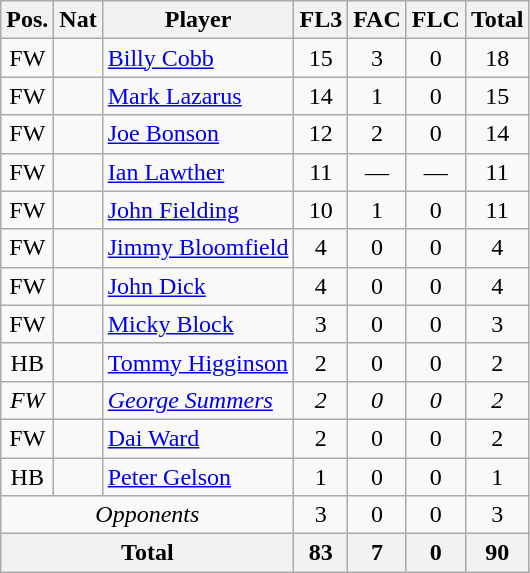<table class="wikitable" style="text-align:center; border:1px #aaa solid;">
<tr>
<th>Pos.</th>
<th>Nat</th>
<th>Player</th>
<th>FL3</th>
<th>FAC</th>
<th>FLC</th>
<th>Total</th>
</tr>
<tr>
<td>FW</td>
<td></td>
<td style="text-align:left;"><a href='#'>Billy Cobb</a></td>
<td>15</td>
<td>3</td>
<td>0</td>
<td>18</td>
</tr>
<tr>
<td>FW</td>
<td></td>
<td style="text-align:left;"><a href='#'>Mark Lazarus</a></td>
<td>14</td>
<td>1</td>
<td>0</td>
<td>15</td>
</tr>
<tr>
<td>FW</td>
<td></td>
<td style="text-align:left;"><a href='#'>Joe Bonson</a></td>
<td>12</td>
<td>2</td>
<td>0</td>
<td>14</td>
</tr>
<tr>
<td>FW</td>
<td></td>
<td style="text-align:left;"><a href='#'>Ian Lawther</a></td>
<td>11</td>
<td>—</td>
<td>—</td>
<td>11</td>
</tr>
<tr>
<td>FW</td>
<td></td>
<td style="text-align:left;"><a href='#'>John Fielding</a></td>
<td>10</td>
<td>1</td>
<td>0</td>
<td>11</td>
</tr>
<tr>
<td>FW</td>
<td></td>
<td style="text-align:left;"><a href='#'>Jimmy Bloomfield</a></td>
<td>4</td>
<td>0</td>
<td>0</td>
<td>4</td>
</tr>
<tr>
<td>FW</td>
<td></td>
<td style="text-align:left;"><a href='#'>John Dick</a></td>
<td>4</td>
<td>0</td>
<td>0</td>
<td>4</td>
</tr>
<tr>
<td>FW</td>
<td></td>
<td style="text-align:left;"><a href='#'>Micky Block</a></td>
<td>3</td>
<td>0</td>
<td>0</td>
<td>3</td>
</tr>
<tr>
<td>HB</td>
<td></td>
<td style="text-align:left;"><a href='#'>Tommy Higginson</a></td>
<td>2</td>
<td>0</td>
<td>0</td>
<td>2</td>
</tr>
<tr>
<td><em>FW</em></td>
<td><em></em></td>
<td style="text-align:left;"><a href='#'><em>George Summers</em></a></td>
<td><em>2</em></td>
<td><em>0</em></td>
<td><em>0</em></td>
<td><em>2</em></td>
</tr>
<tr>
<td>FW</td>
<td></td>
<td style="text-align:left;"><a href='#'>Dai Ward</a></td>
<td>2</td>
<td>0</td>
<td>0</td>
<td>2</td>
</tr>
<tr>
<td>HB</td>
<td></td>
<td style="text-align:left;"><a href='#'>Peter Gelson</a></td>
<td>1</td>
<td>0</td>
<td>0</td>
<td>1</td>
</tr>
<tr>
<td colspan="3"><em>Opponents</em></td>
<td>3</td>
<td>0</td>
<td>0</td>
<td>3</td>
</tr>
<tr>
<th colspan="3">Total</th>
<th>83</th>
<th>7</th>
<th>0</th>
<th>90</th>
</tr>
</table>
